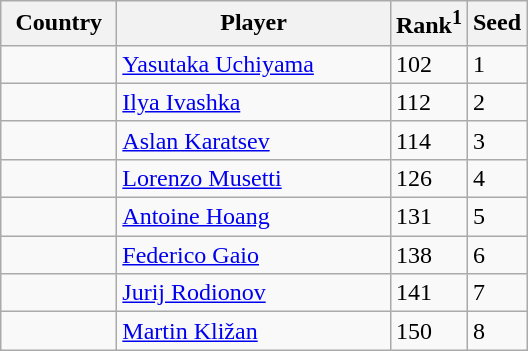<table class="sortable wikitable">
<tr>
<th width="70">Country</th>
<th width="175">Player</th>
<th>Rank<sup>1</sup></th>
<th>Seed</th>
</tr>
<tr>
<td></td>
<td><a href='#'>Yasutaka Uchiyama</a></td>
<td>102</td>
<td>1</td>
</tr>
<tr>
<td></td>
<td><a href='#'>Ilya Ivashka</a></td>
<td>112</td>
<td>2</td>
</tr>
<tr>
<td></td>
<td><a href='#'>Aslan Karatsev</a></td>
<td>114</td>
<td>3</td>
</tr>
<tr>
<td></td>
<td><a href='#'>Lorenzo Musetti</a></td>
<td>126</td>
<td>4</td>
</tr>
<tr>
<td></td>
<td><a href='#'>Antoine Hoang</a></td>
<td>131</td>
<td>5</td>
</tr>
<tr>
<td></td>
<td><a href='#'>Federico Gaio</a></td>
<td>138</td>
<td>6</td>
</tr>
<tr>
<td></td>
<td><a href='#'>Jurij Rodionov</a></td>
<td>141</td>
<td>7</td>
</tr>
<tr>
<td></td>
<td><a href='#'>Martin Kližan</a></td>
<td>150</td>
<td>8</td>
</tr>
</table>
